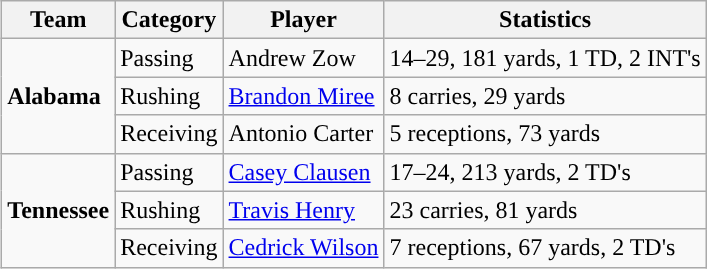<table class="wikitable" style="float: right;">
<tr>
<th>Team</th>
<th>Category</th>
<th>Player</th>
<th>Statistics</th>
</tr>
<tr>
<td rowspan=3><strong>Alabama</strong></td>
<td>Passing</td>
<td>Andrew Zow</td>
<td>14–29, 181 yards, 1 TD, 2 INT's</td>
</tr>
<tr>
<td>Rushing</td>
<td><a href='#'>Brandon Miree</a></td>
<td>8 carries, 29 yards</td>
</tr>
<tr>
<td>Receiving</td>
<td>Antonio Carter</td>
<td>5 receptions, 73 yards</td>
</tr>
<tr>
<td rowspan=3><strong>Tennessee</strong></td>
<td>Passing</td>
<td><a href='#'>Casey Clausen</a></td>
<td>17–24, 213 yards, 2 TD's</td>
</tr>
<tr>
<td>Rushing</td>
<td><a href='#'>Travis Henry</a></td>
<td>23 carries, 81 yards</td>
</tr>
<tr>
<td>Receiving</td>
<td><a href='#'>Cedrick Wilson</a></td>
<td>7 receptions, 67 yards, 2 TD's</td>
</tr>
</table>
